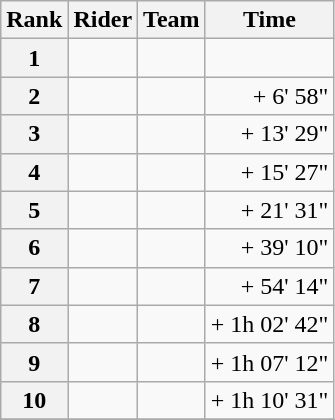<table class="wikitable">
<tr>
<th scope="col">Rank</th>
<th scope="col">Rider</th>
<th scope="col">Team</th>
<th scope="col">Time</th>
</tr>
<tr>
<th scope=“row”>1</th>
<td> </td>
<td></td>
<td align="right"></td>
</tr>
<tr>
<th scope=“row”>2</th>
<td></td>
<td></td>
<td align="right">+ 6' 58"</td>
</tr>
<tr>
<th scope=“row”>3</th>
<td></td>
<td></td>
<td align="right">+ 13' 29"</td>
</tr>
<tr>
<th scope=“row”>4</th>
<td></td>
<td></td>
<td align="right">+ 15' 27"</td>
</tr>
<tr>
<th scope=“row”>5</th>
<td></td>
<td></td>
<td align="right">+ 21' 31"</td>
</tr>
<tr>
<th scope=“row”>6</th>
<td></td>
<td></td>
<td align="right">+ 39' 10"</td>
</tr>
<tr>
<th scope=“row”>7</th>
<td></td>
<td></td>
<td align="right">+ 54' 14"</td>
</tr>
<tr>
<th scope=“row”>8</th>
<td></td>
<td></td>
<td align="right">+ 1h 02' 42"</td>
</tr>
<tr>
<th scope=“row”>9</th>
<td></td>
<td></td>
<td align="right">+ 1h 07' 12"</td>
</tr>
<tr>
<th scope=“row”>10</th>
<td></td>
<td></td>
<td align="right">+ 1h 10' 31"</td>
</tr>
<tr>
</tr>
</table>
